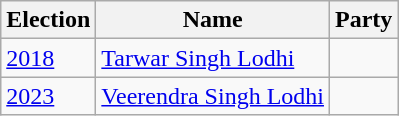<table class="wikitable sortable">
<tr>
<th>Election</th>
<th>Name</th>
<th colspan=2>Party</th>
</tr>
<tr>
<td><a href='#'>2018</a></td>
<td><a href='#'>Tarwar Singh Lodhi</a></td>
<td></td>
</tr>
<tr>
<td><a href='#'>2023</a></td>
<td><a href='#'>Veerendra Singh Lodhi</a></td>
<td></td>
</tr>
</table>
